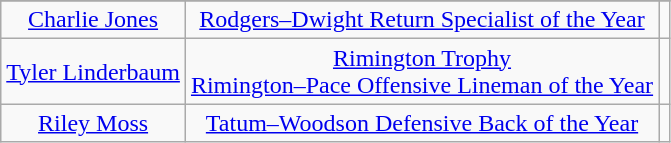<table class="wikitable sortable sortable" style="text-align: center">
<tr align=center>
</tr>
<tr>
<td><a href='#'>Charlie Jones</a></td>
<td><a href='#'>Rodgers–Dwight Return Specialist of the Year</a></td>
<td></td>
</tr>
<tr>
<td><a href='#'>Tyler Linderbaum</a></td>
<td><a href='#'>Rimington Trophy</a><br><a href='#'>Rimington–Pace Offensive Lineman of the Year</a></td>
<td></td>
</tr>
<tr>
<td><a href='#'>Riley Moss</a></td>
<td><a href='#'>Tatum–Woodson Defensive Back of the Year</a></td>
<td></td>
</tr>
</table>
